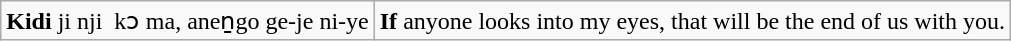<table class="wikitable">
<tr>
<td><strong>Kidi</strong> ji nji  kɔ ma, aneṉgo ge-je ni-ye</td>
<td><strong>If</strong> anyone looks into my eyes, that will  be the end of us with you.</td>
</tr>
</table>
